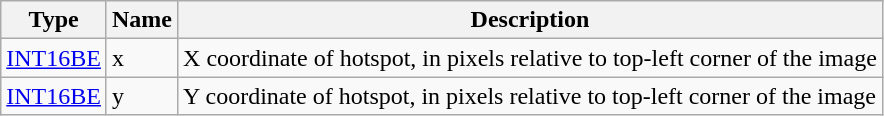<table class="wikitable">
<tr>
<th>Type</th>
<th>Name</th>
<th>Description</th>
</tr>
<tr>
<td><a href='#'>INT16BE</a></td>
<td>x</td>
<td>X coordinate of hotspot, in pixels relative to top-left corner of the image</td>
</tr>
<tr>
<td><a href='#'>INT16BE</a></td>
<td>y</td>
<td>Y coordinate of hotspot, in pixels relative to top-left corner of the image</td>
</tr>
</table>
